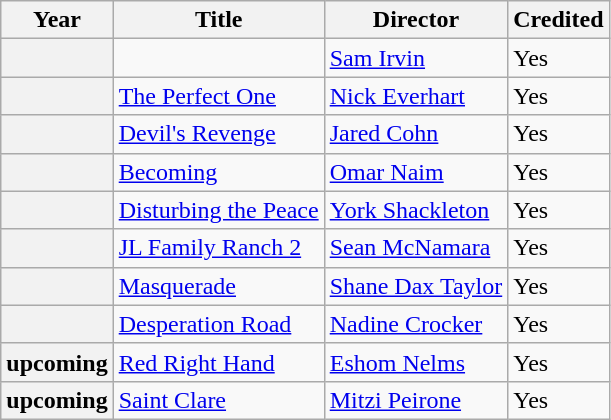<table class="wikitable sortable">
<tr>
<th scope="col">Year</th>
<th scope="col" class="unsortable">Title</th>
<th scope="col" class="unsortable">Director</th>
<th scope="col" class="unsortable">Credited</th>
</tr>
<tr>
<th scope="row"></th>
<td></td>
<td><a href='#'>Sam Irvin</a></td>
<td>Yes</td>
</tr>
<tr>
<th scope="row"></th>
<td><a href='#'>The Perfect One</a></td>
<td><a href='#'>Nick Everhart</a></td>
<td>Yes</td>
</tr>
<tr>
<th scope="row"></th>
<td><a href='#'>Devil's Revenge</a></td>
<td><a href='#'>Jared Cohn</a></td>
<td>Yes</td>
</tr>
<tr>
<th scope="row"></th>
<td><a href='#'>Becoming</a></td>
<td><a href='#'>Omar Naim</a></td>
<td>Yes</td>
</tr>
<tr>
<th scope="row"></th>
<td><a href='#'>Disturbing the Peace</a></td>
<td><a href='#'>York Shackleton</a></td>
<td>Yes</td>
</tr>
<tr>
<th scope="row"></th>
<td><a href='#'>JL Family Ranch 2</a></td>
<td><a href='#'>Sean McNamara</a></td>
<td>Yes</td>
</tr>
<tr>
<th scope="row"></th>
<td><a href='#'>Masquerade</a></td>
<td><a href='#'>Shane Dax Taylor</a></td>
<td>Yes</td>
</tr>
<tr>
<th scope="row"></th>
<td><a href='#'>Desperation Road</a></td>
<td><a href='#'>Nadine Crocker</a></td>
<td>Yes</td>
</tr>
<tr>
<th scope="row">upcoming</th>
<td><a href='#'>Red Right Hand</a></td>
<td><a href='#'>Eshom Nelms</a></td>
<td>Yes</td>
</tr>
<tr>
<th scope="row">upcoming</th>
<td><a href='#'>Saint Clare</a></td>
<td><a href='#'>Mitzi Peirone</a></td>
<td>Yes</td>
</tr>
</table>
